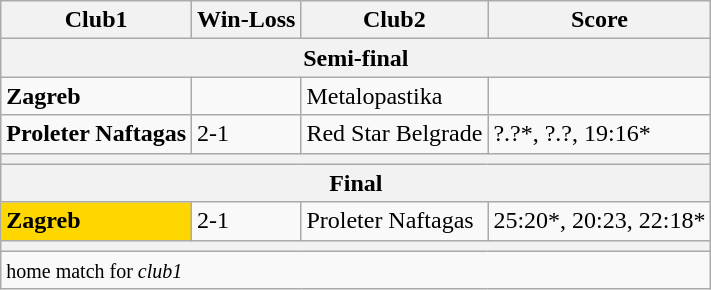<table class="wikitable">
<tr>
<th>Club1</th>
<th>Win-Loss</th>
<th>Club2</th>
<th>Score</th>
</tr>
<tr>
<th colspan="4">Semi-final</th>
</tr>
<tr>
<td><strong>Zagreb</strong></td>
<td></td>
<td>Metalopastika</td>
<td></td>
</tr>
<tr>
<td><strong>Proleter Naftagas</strong></td>
<td>2-1</td>
<td>Red Star Belgrade</td>
<td>?.?*, ?.?, 19:16*</td>
</tr>
<tr>
<th colspan="4"></th>
</tr>
<tr>
<th colspan="4">Final</th>
</tr>
<tr>
<td bgcolor="gold"><strong>Zagreb</strong></td>
<td>2-1</td>
<td>Proleter Naftagas</td>
<td>25:20*, 20:23, 22:18*</td>
</tr>
<tr>
<th colspan="4"></th>
</tr>
<tr>
<td colspan="4"><small> home match for <em>club1</em> </small></td>
</tr>
</table>
